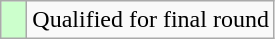<table class="wikitable">
<tr>
<td style="width:10px; background:#cfc"></td>
<td>Qualified for final round</td>
</tr>
</table>
